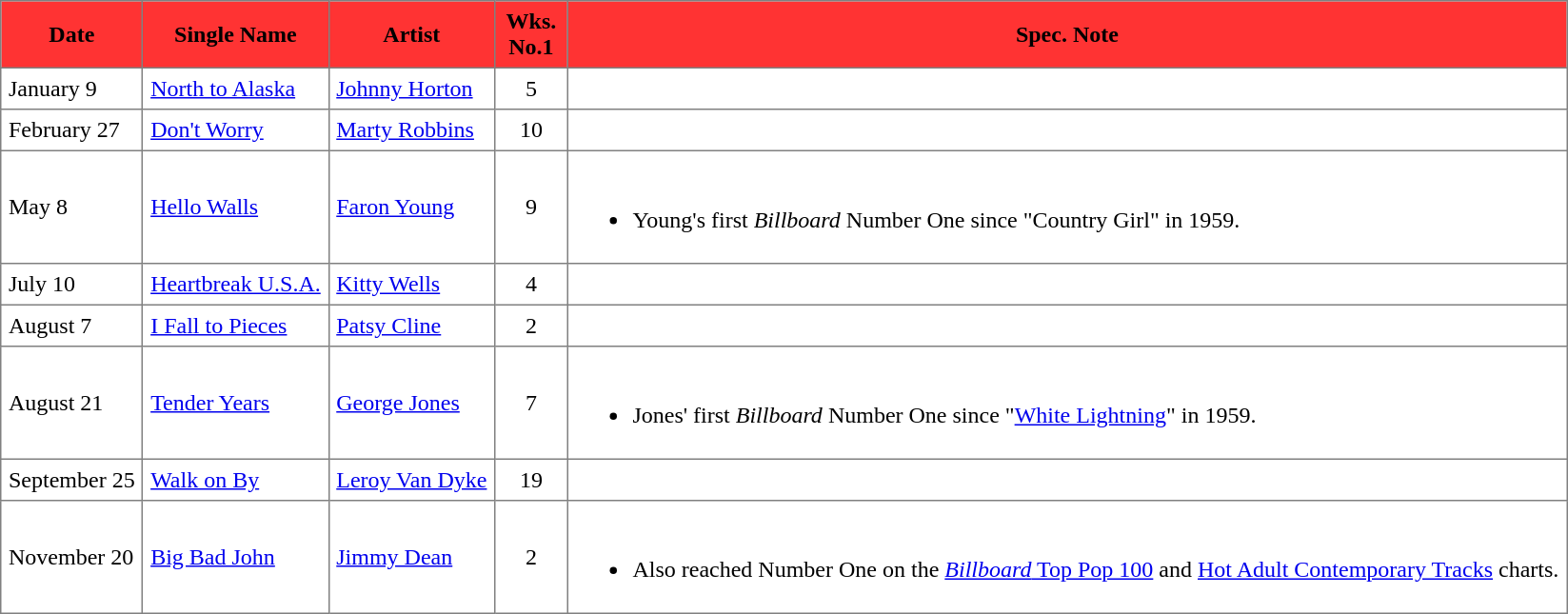<table border="1" cellpadding="5" cellspacing="1" style="border-collapse: collapse">
<tr style="background:#FF3333">
<th>Date</th>
<th>Single Name</th>
<th>Artist</th>
<th width="40">Wks. No.1</th>
<th>Spec. Note</th>
</tr>
<tr>
<td>January 9</td>
<td><a href='#'>North to Alaska</a></td>
<td><a href='#'>Johnny Horton</a></td>
<td align="center">5</td>
<td></td>
</tr>
<tr>
<td>February 27</td>
<td><a href='#'>Don't Worry</a></td>
<td><a href='#'>Marty Robbins</a></td>
<td align="center">10</td>
<td></td>
</tr>
<tr>
<td>May 8</td>
<td><a href='#'>Hello Walls</a></td>
<td><a href='#'>Faron Young</a></td>
<td align="center">9</td>
<td><br><ul><li>Young's first <em>Billboard</em> Number One since "Country Girl" in 1959.</li></ul></td>
</tr>
<tr>
<td>July 10</td>
<td><a href='#'>Heartbreak U.S.A.</a></td>
<td><a href='#'>Kitty Wells</a></td>
<td align="center">4</td>
<td></td>
</tr>
<tr>
<td>August 7</td>
<td><a href='#'>I Fall to Pieces</a></td>
<td><a href='#'>Patsy Cline</a></td>
<td align="center">2</td>
<td></td>
</tr>
<tr>
<td>August 21</td>
<td><a href='#'>Tender Years</a></td>
<td><a href='#'>George Jones</a></td>
<td align="center">7</td>
<td><br><ul><li>Jones' first <em>Billboard</em> Number One since "<a href='#'>White Lightning</a>" in 1959.</li></ul></td>
</tr>
<tr>
<td>September 25</td>
<td><a href='#'>Walk on By</a></td>
<td><a href='#'>Leroy Van Dyke</a></td>
<td align="center">19</td>
<td></td>
</tr>
<tr>
<td>November 20</td>
<td><a href='#'>Big Bad John</a></td>
<td><a href='#'>Jimmy Dean</a></td>
<td align="center">2</td>
<td><br><ul><li>Also reached Number One on the <a href='#'><em>Billboard</em> Top Pop 100</a> and <a href='#'>Hot Adult Contemporary Tracks</a> charts.</li></ul></td>
</tr>
</table>
